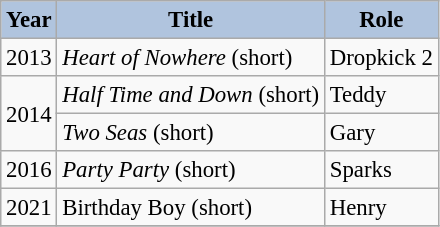<table class="wikitable" style="font-size:95%">
<tr style="text-align:center;">
<th style="background:#B0C4DE;">Year</th>
<th style="background:#B0C4DE;">Title</th>
<th style="background:#B0C4DE;">Role</th>
</tr>
<tr>
<td>2013</td>
<td><em>Heart of Nowhere</em> (short)</td>
<td>Dropkick 2</td>
</tr>
<tr>
<td rowspan="2">2014</td>
<td><em>Half Time and Down</em> (short)</td>
<td>Teddy</td>
</tr>
<tr>
<td><em>Two Seas</em> (short)</td>
<td>Gary</td>
</tr>
<tr>
<td>2016</td>
<td><em>Party Party</em> (short)</td>
<td>Sparks</td>
</tr>
<tr>
<td>2021</td>
<td>Birthday Boy (short)</td>
<td>Henry</td>
</tr>
<tr>
</tr>
</table>
